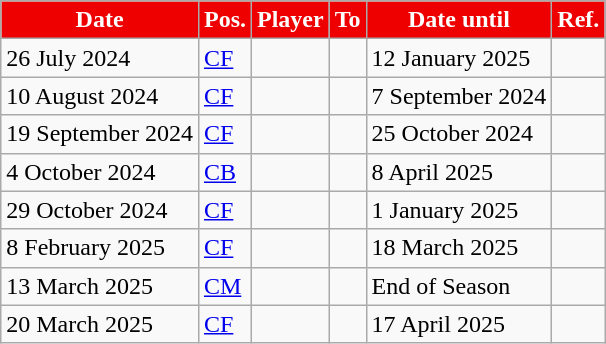<table class="wikitable plainrowheaders sortable">
<tr>
<th style="background:#E00; color:white;">Date</th>
<th style="background:#E00; color:white;">Pos.</th>
<th style="background:#E00; color:white;">Player</th>
<th style="background:#E00; color:white;">To</th>
<th style="background:#E00; color:white;">Date until</th>
<th style="background:#E00; color:white;">Ref.</th>
</tr>
<tr>
<td>26 July 2024</td>
<td><a href='#'>CF</a></td>
<td></td>
<td></td>
<td>12 January 2025</td>
<td></td>
</tr>
<tr>
<td>10 August 2024</td>
<td><a href='#'>CF</a></td>
<td></td>
<td></td>
<td>7 September 2024</td>
<td></td>
</tr>
<tr>
<td>19 September 2024</td>
<td><a href='#'>CF</a></td>
<td></td>
<td></td>
<td>25 October 2024</td>
<td></td>
</tr>
<tr>
<td>4 October 2024</td>
<td><a href='#'>CB</a></td>
<td></td>
<td></td>
<td>8 April 2025</td>
<td></td>
</tr>
<tr>
<td>29 October 2024</td>
<td><a href='#'>CF</a></td>
<td></td>
<td></td>
<td>1 January 2025</td>
<td></td>
</tr>
<tr>
<td>8 February 2025</td>
<td><a href='#'>CF</a></td>
<td></td>
<td></td>
<td>18 March 2025</td>
<td></td>
</tr>
<tr>
<td>13 March 2025</td>
<td><a href='#'>CM</a></td>
<td></td>
<td></td>
<td>End of Season</td>
<td></td>
</tr>
<tr>
<td>20 March 2025</td>
<td><a href='#'>CF</a></td>
<td></td>
<td></td>
<td>17 April 2025</td>
<td></td>
</tr>
</table>
